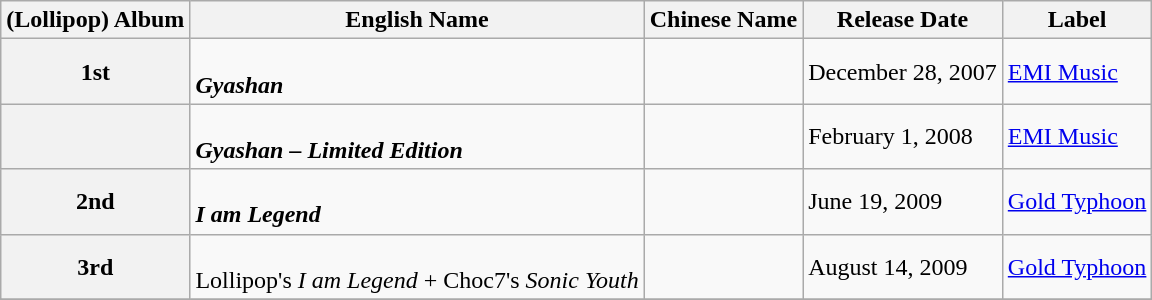<table class="wikitable">
<tr>
<th>(Lollipop) Album</th>
<th>English Name</th>
<th>Chinese Name</th>
<th>Release Date</th>
<th>Label</th>
</tr>
<tr>
<th>1st</th>
<td><br><strong><em>Gyashan</em></strong></td>
<td></td>
<td>December 28, 2007</td>
<td><a href='#'>EMI Music</a></td>
</tr>
<tr>
<th></th>
<td><br><strong><em>Gyashan – Limited Edition</em></strong></td>
<td></td>
<td>February 1, 2008</td>
<td><a href='#'>EMI Music</a></td>
</tr>
<tr>
<th>2nd</th>
<td><br><strong><em>I am Legend</em></strong></td>
<td></td>
<td>June 19, 2009</td>
<td><a href='#'>Gold Typhoon</a></td>
</tr>
<tr>
<th>3rd</th>
<td><br>Lollipop's <em>I am Legend</em> + Choc7's <em>Sonic Youth</em></td>
<td></td>
<td>August 14, 2009</td>
<td><a href='#'>Gold Typhoon</a></td>
</tr>
<tr>
</tr>
</table>
